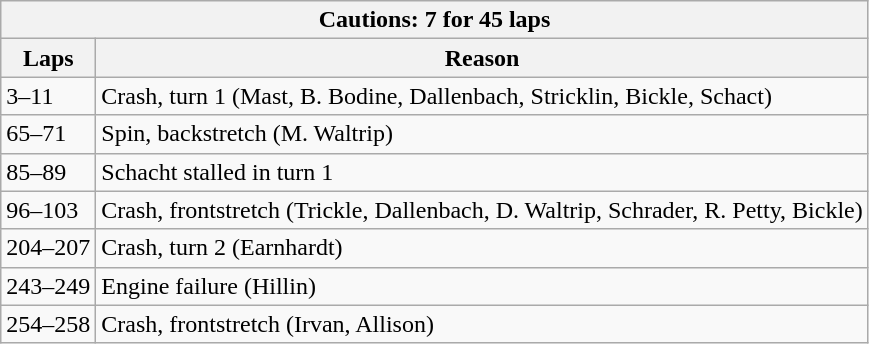<table class="wikitable">
<tr>
<th colspan=2>Cautions: 7 for 45 laps</th>
</tr>
<tr>
<th>Laps</th>
<th>Reason</th>
</tr>
<tr>
<td>3–11</td>
<td>Crash, turn 1 (Mast, B. Bodine, Dallenbach, Stricklin, Bickle, Schact)</td>
</tr>
<tr>
<td>65–71</td>
<td>Spin, backstretch (M. Waltrip)</td>
</tr>
<tr>
<td>85–89</td>
<td>Schacht stalled in turn 1</td>
</tr>
<tr>
<td>96–103</td>
<td>Crash, frontstretch (Trickle, Dallenbach, D. Waltrip, Schrader, R. Petty, Bickle)</td>
</tr>
<tr>
<td>204–207</td>
<td>Crash, turn 2 (Earnhardt)</td>
</tr>
<tr>
<td>243–249</td>
<td>Engine failure (Hillin)</td>
</tr>
<tr>
<td>254–258</td>
<td>Crash, frontstretch (Irvan, Allison)</td>
</tr>
</table>
